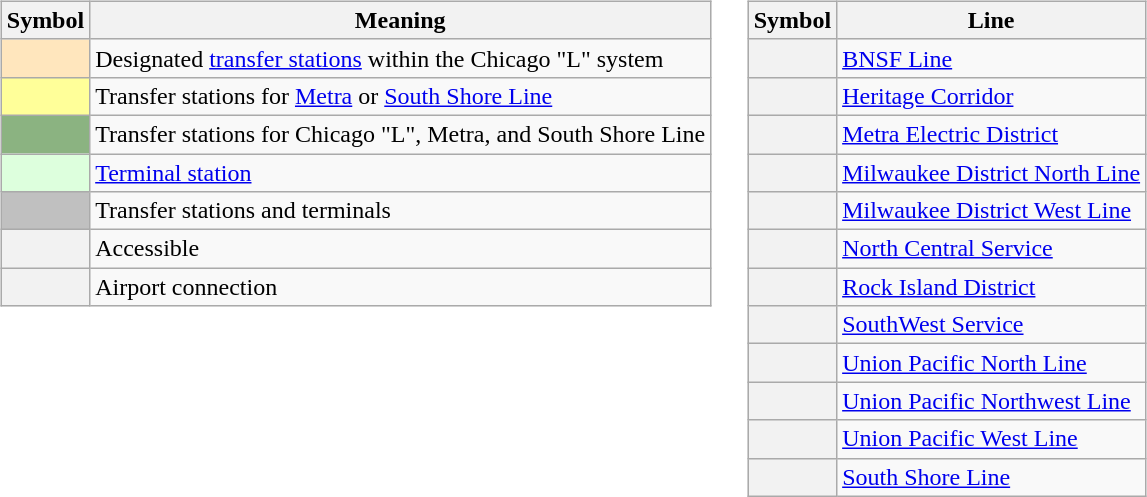<table>
<tr style="vertical-align:top;">
<td><br><table class="wikitable" style="font-size:100%;">
<tr>
<th scope="col">Symbol</th>
<th scope="col">Meaning</th>
</tr>
<tr>
<th scope="row" style="background-color:#FFE6BD"></th>
<td>Designated <a href='#'>transfer stations</a> within the Chicago "L" system</td>
</tr>
<tr>
<th scope="row" style="background-color:#FFFF99"></th>
<td>Transfer stations for <a href='#'>Metra</a> or <a href='#'>South Shore Line</a></td>
</tr>
<tr>
<th scope="row" style="background-color:#8BB381"> </th>
<td>Transfer stations for Chicago "L", Metra, and South Shore Line</td>
</tr>
<tr>
<th scope="row" style="background-color:#ddffdd"></th>
<td><a href='#'>Terminal station</a></td>
</tr>
<tr>
<th scope="row" style="background-color:silver"> <br> </th>
<td>Transfer stations and terminals</td>
</tr>
<tr>
<th scope="row"></th>
<td>Accessible</td>
</tr>
<tr>
<th scope="row"></th>
<td>Airport connection</td>
</tr>
</table>
</td>
<td></td>
<td><br><table class="wikitable" style="font-size:100%;">
<tr>
<th scope="col">Symbol</th>
<th scope="col">Line</th>
</tr>
<tr>
<th></th>
<td><a href='#'>BNSF Line</a></td>
</tr>
<tr>
<th></th>
<td><a href='#'>Heritage Corridor</a></td>
</tr>
<tr>
<th></th>
<td><a href='#'>Metra Electric District</a></td>
</tr>
<tr>
<th></th>
<td><a href='#'>Milwaukee District North Line</a></td>
</tr>
<tr>
<th></th>
<td><a href='#'>Milwaukee District West Line</a></td>
</tr>
<tr>
<th></th>
<td><a href='#'>North Central Service</a></td>
</tr>
<tr>
<th></th>
<td><a href='#'>Rock Island District</a></td>
</tr>
<tr>
<th></th>
<td><a href='#'>SouthWest Service</a></td>
</tr>
<tr>
<th></th>
<td><a href='#'>Union Pacific North Line</a></td>
</tr>
<tr>
<th></th>
<td><a href='#'>Union Pacific Northwest Line</a></td>
</tr>
<tr>
<th></th>
<td><a href='#'>Union Pacific West Line</a></td>
</tr>
<tr>
<th></th>
<td><a href='#'>South Shore Line</a></td>
</tr>
</table>
</td>
</tr>
</table>
